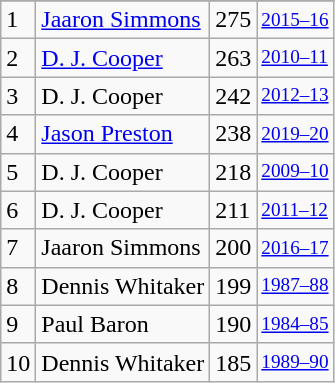<table class="wikitable">
<tr>
</tr>
<tr>
<td>1</td>
<td><a href='#'>Jaaron Simmons</a></td>
<td>275</td>
<td style="font-size:80%;"><a href='#'>2015–16</a></td>
</tr>
<tr>
<td>2</td>
<td><a href='#'>D. J. Cooper</a></td>
<td>263</td>
<td style="font-size:80%;"><a href='#'>2010–11</a></td>
</tr>
<tr>
<td>3</td>
<td>D. J. Cooper</td>
<td>242</td>
<td style="font-size:80%;"><a href='#'>2012–13</a></td>
</tr>
<tr>
<td>4</td>
<td><a href='#'>Jason Preston</a></td>
<td>238</td>
<td style="font-size:80%;"><a href='#'>2019–20</a></td>
</tr>
<tr>
<td>5</td>
<td>D. J. Cooper</td>
<td>218</td>
<td style="font-size:80%;"><a href='#'>2009–10</a></td>
</tr>
<tr>
<td>6</td>
<td>D. J. Cooper</td>
<td>211</td>
<td style="font-size:80%;"><a href='#'>2011–12</a></td>
</tr>
<tr>
<td>7</td>
<td>Jaaron Simmons</td>
<td>200</td>
<td style="font-size:80%;"><a href='#'>2016–17</a></td>
</tr>
<tr>
<td>8</td>
<td>Dennis Whitaker</td>
<td>199</td>
<td style="font-size:80%;"><a href='#'>1987–88</a></td>
</tr>
<tr>
<td>9</td>
<td>Paul Baron</td>
<td>190</td>
<td style="font-size:80%;"><a href='#'>1984–85</a></td>
</tr>
<tr>
<td>10</td>
<td>Dennis Whitaker</td>
<td>185</td>
<td style="font-size:80%;"><a href='#'>1989–90</a></td>
</tr>
</table>
